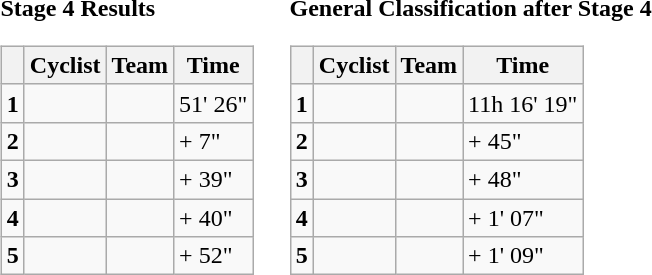<table>
<tr>
<td><strong>Stage 4 Results</strong><br><table class="wikitable">
<tr>
<th></th>
<th>Cyclist</th>
<th>Team</th>
<th>Time</th>
</tr>
<tr>
<td><strong>1</strong></td>
<td></td>
<td></td>
<td>51' 26"</td>
</tr>
<tr>
<td><strong>2</strong></td>
<td></td>
<td></td>
<td>+ 7"</td>
</tr>
<tr>
<td><strong>3</strong></td>
<td></td>
<td></td>
<td>+ 39"</td>
</tr>
<tr>
<td><strong>4</strong></td>
<td></td>
<td></td>
<td>+ 40"</td>
</tr>
<tr>
<td><strong>5</strong></td>
<td></td>
<td></td>
<td>+ 52"</td>
</tr>
</table>
</td>
<td></td>
<td><strong>General Classification after Stage 4</strong><br><table class="wikitable">
<tr>
<th></th>
<th>Cyclist</th>
<th>Team</th>
<th>Time</th>
</tr>
<tr>
<td><strong>1</strong></td>
<td> </td>
<td></td>
<td>11h 16' 19"</td>
</tr>
<tr>
<td><strong>2</strong></td>
<td></td>
<td></td>
<td>+ 45"</td>
</tr>
<tr>
<td><strong>3</strong></td>
<td></td>
<td></td>
<td>+ 48"</td>
</tr>
<tr>
<td><strong>4</strong></td>
<td></td>
<td></td>
<td>+ 1' 07"</td>
</tr>
<tr>
<td><strong>5</strong></td>
<td></td>
<td></td>
<td>+ 1' 09"</td>
</tr>
</table>
</td>
</tr>
</table>
